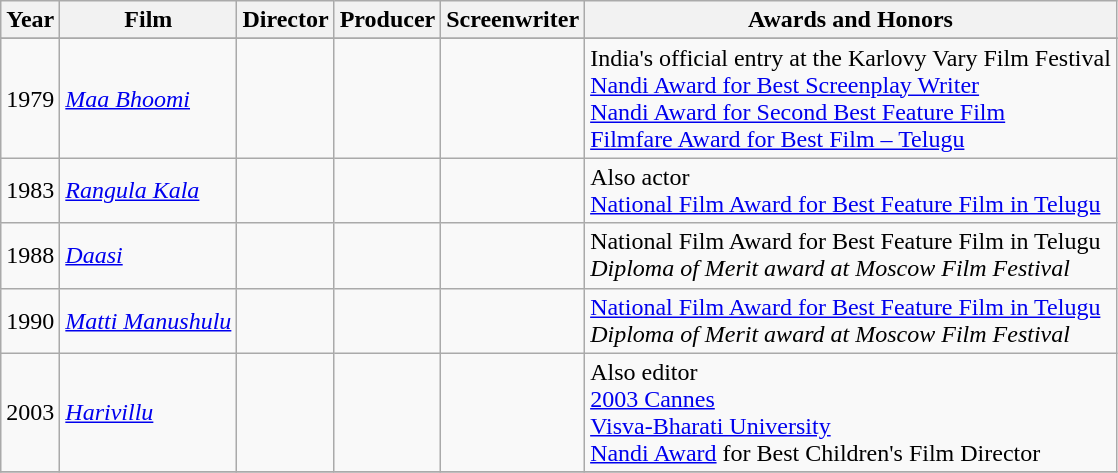<table class="wikitable sortable">
<tr>
<th>Year</th>
<th>Film</th>
<th>Director</th>
<th>Producer</th>
<th>Screenwriter</th>
<th>Awards and Honors</th>
</tr>
<tr>
</tr>
<tr>
<td style="text-align:center;">1979</td>
<td><em><a href='#'>Maa Bhoomi</a></em></td>
<td></td>
<td></td>
<td></td>
<td>India's official entry at the Karlovy Vary Film Festival<br><a href='#'>Nandi Award for Best Screenplay Writer</a><br><a href='#'>Nandi Award for Second Best Feature Film</a><br><a href='#'>Filmfare Award for Best Film – Telugu</a></td>
</tr>
<tr>
<td style="text-align:center;">1983</td>
<td><em><a href='#'>Rangula Kala</a></em></td>
<td></td>
<td></td>
<td></td>
<td>Also actor<br><a href='#'>National Film Award for Best Feature Film in Telugu</a></td>
</tr>
<tr>
<td style="text-align:center;">1988</td>
<td><em><a href='#'>Daasi</a></em></td>
<td></td>
<td></td>
<td></td>
<td>National Film Award for Best Feature Film in Telugu<br><em>Diploma of Merit award at Moscow Film Festival</em></td>
</tr>
<tr>
<td style="text-align:center;">1990</td>
<td><em><a href='#'>Matti Manushulu</a></em></td>
<td></td>
<td></td>
<td></td>
<td><a href='#'>National Film Award for Best Feature Film in Telugu</a><br><em>Diploma of Merit award at Moscow Film Festival</em></td>
</tr>
<tr>
<td style="text-align:center;">2003</td>
<td><em><a href='#'>Harivillu</a></em></td>
<td></td>
<td></td>
<td></td>
<td>Also editor<br><a href='#'>2003 Cannes</a><br><a href='#'>Visva-Bharati University</a><br><a href='#'>Nandi Award</a> for Best Children's Film Director</td>
</tr>
<tr>
</tr>
</table>
